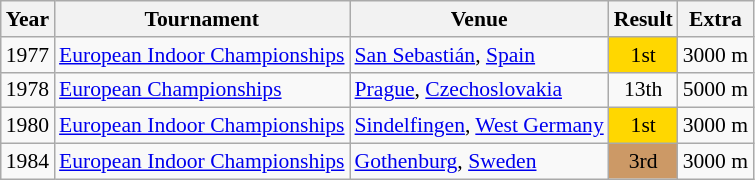<table class="wikitable" style="border-collapse: collapse; font-size: 90%;">
<tr>
<th>Year</th>
<th>Tournament</th>
<th>Venue</th>
<th>Result</th>
<th>Extra</th>
</tr>
<tr>
<td>1977</td>
<td><a href='#'>European Indoor Championships</a></td>
<td><a href='#'>San Sebastián</a>, <a href='#'>Spain</a></td>
<td bgcolor="gold" align="center">1st</td>
<td>3000 m</td>
</tr>
<tr>
<td>1978</td>
<td><a href='#'>European Championships</a></td>
<td><a href='#'>Prague</a>, <a href='#'>Czechoslovakia</a></td>
<td align="center">13th</td>
<td>5000 m</td>
</tr>
<tr>
<td>1980</td>
<td><a href='#'>European Indoor Championships</a></td>
<td><a href='#'>Sindelfingen</a>, <a href='#'>West Germany</a></td>
<td bgcolor="gold" align="center">1st</td>
<td>3000 m</td>
</tr>
<tr>
<td>1984</td>
<td><a href='#'>European Indoor Championships</a></td>
<td><a href='#'>Gothenburg</a>, <a href='#'>Sweden</a></td>
<td bgcolor="cc9966" align="center">3rd</td>
<td>3000 m</td>
</tr>
</table>
